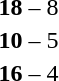<table style="text-align:center">
<tr>
<th width=200></th>
<th width=100></th>
<th width=200></th>
</tr>
<tr>
<td align=right><strong></strong></td>
<td><strong>18</strong> – 8</td>
<td align=left></td>
</tr>
<tr>
<td align=right><strong></strong></td>
<td><strong>10</strong> – 5</td>
<td align=left></td>
</tr>
<tr>
<td align=right><strong></strong></td>
<td><strong>16</strong> – 4</td>
<td align=left></td>
</tr>
</table>
